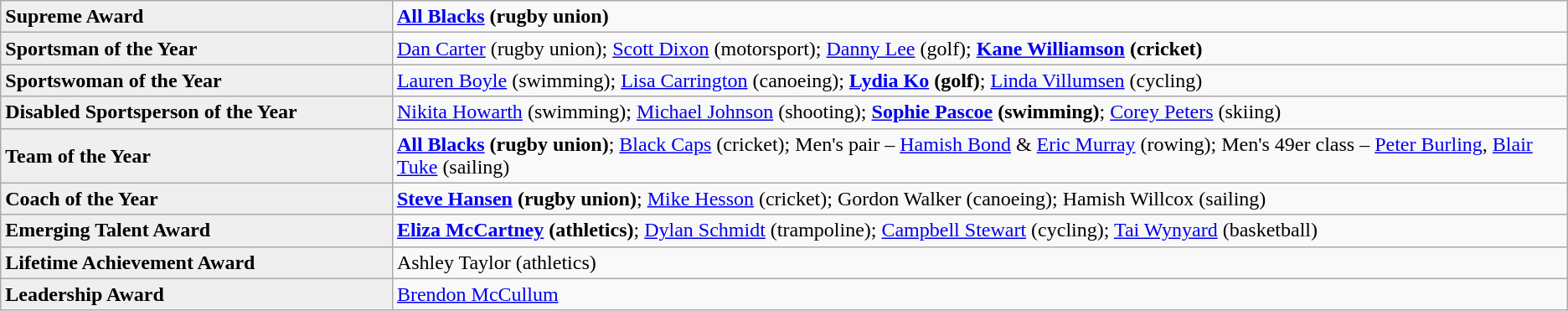<table class=wikitable>
<tr>
<td style="background:#efefef; vertical-align:top;"><strong>Supreme Award</strong></td>
<td><strong><a href='#'>All Blacks</a> (rugby union)</strong></td>
</tr>
<tr>
<td style="background:#efefef;"><strong>Sportsman of the Year</strong></td>
<td><a href='#'>Dan Carter</a> (rugby union); <a href='#'>Scott Dixon</a> (motorsport); <a href='#'>Danny Lee</a> (golf); <strong><a href='#'>Kane Williamson</a> (cricket)</strong></td>
</tr>
<tr>
<td style="background:#efefef;"><strong>Sportswoman of the Year</strong></td>
<td><a href='#'>Lauren Boyle</a> (swimming); <a href='#'>Lisa Carrington</a> (canoeing); <strong><a href='#'>Lydia Ko</a> (golf)</strong>; <a href='#'>Linda Villumsen</a> (cycling)</td>
</tr>
<tr>
<td style="background:#efefef;"><strong>Disabled Sportsperson of the Year</strong></td>
<td><a href='#'>Nikita Howarth</a> (swimming); <a href='#'>Michael Johnson</a> (shooting); <strong><a href='#'>Sophie Pascoe</a> (swimming)</strong>; <a href='#'>Corey Peters</a> (skiing)</td>
</tr>
<tr>
<td style="background:#efefef;"><strong>Team of the Year</strong></td>
<td><strong><a href='#'>All Blacks</a> (rugby union)</strong>; <a href='#'>Black Caps</a> (cricket); Men's pair – <a href='#'>Hamish Bond</a> & <a href='#'>Eric Murray</a> (rowing); Men's 49er class – <a href='#'>Peter Burling</a>, <a href='#'>Blair Tuke</a> (sailing)</td>
</tr>
<tr>
<td style="background:#efefef;"><strong>Coach of the Year</strong></td>
<td><strong><a href='#'>Steve Hansen</a> (rugby union)</strong>; <a href='#'>Mike Hesson</a> (cricket); Gordon Walker (canoeing); Hamish Willcox (sailing)</td>
</tr>
<tr>
<td style="background:#efefef;"><strong>Emerging Talent Award</strong></td>
<td><strong><a href='#'>Eliza McCartney</a> (athletics)</strong>; <a href='#'>Dylan Schmidt</a> (trampoline); <a href='#'>Campbell Stewart</a> (cycling); <a href='#'>Tai Wynyard</a> (basketball)</td>
</tr>
<tr>
<td style="background:#efefef; width:25%;"><strong>Lifetime Achievement Award</strong></td>
<td>Ashley Taylor (athletics)</td>
</tr>
<tr>
<td style="background:#efefef; width:25%;"><strong>Leadership Award</strong></td>
<td><a href='#'>Brendon McCullum</a></td>
</tr>
</table>
